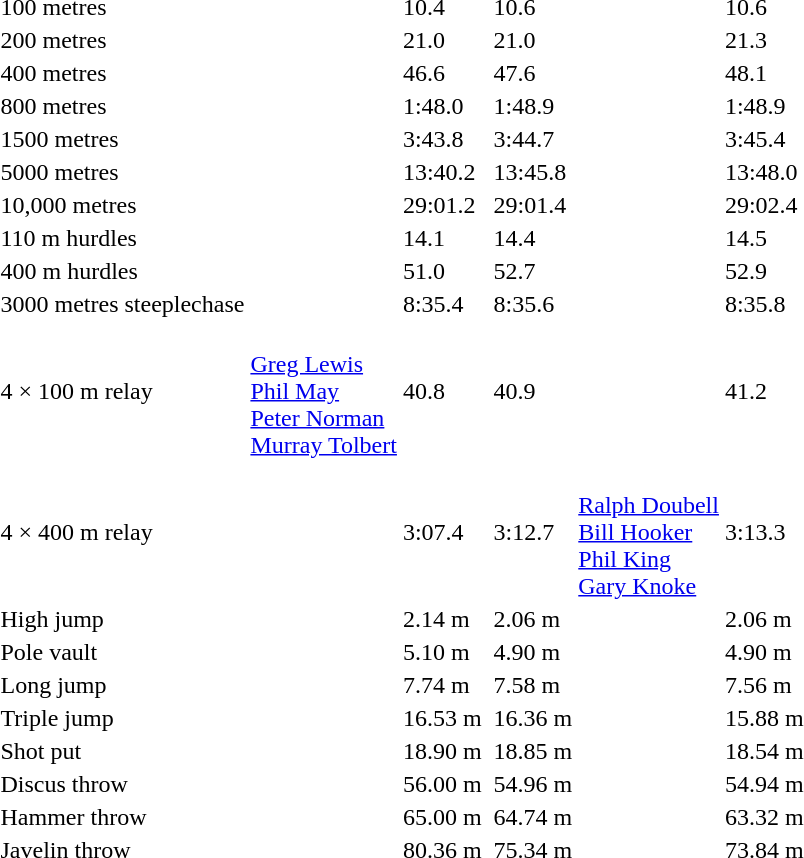<table>
<tr>
<td>100 metres</td>
<td></td>
<td>10.4</td>
<td></td>
<td>10.6</td>
<td></td>
<td>10.6</td>
</tr>
<tr>
<td>200 metres</td>
<td></td>
<td>21.0</td>
<td></td>
<td>21.0</td>
<td></td>
<td>21.3</td>
</tr>
<tr>
<td>400 metres</td>
<td></td>
<td>46.6</td>
<td></td>
<td>47.6</td>
<td></td>
<td>48.1</td>
</tr>
<tr>
<td>800 metres</td>
<td></td>
<td>1:48.0</td>
<td></td>
<td>1:48.9</td>
<td></td>
<td>1:48.9</td>
</tr>
<tr>
<td>1500 metres</td>
<td></td>
<td>3:43.8</td>
<td></td>
<td>3:44.7</td>
<td></td>
<td>3:45.4</td>
</tr>
<tr>
<td>5000 metres</td>
<td></td>
<td>13:40.2</td>
<td></td>
<td>13:45.8</td>
<td></td>
<td>13:48.0</td>
</tr>
<tr>
<td>10,000 metres</td>
<td></td>
<td>29:01.2</td>
<td></td>
<td>29:01.4</td>
<td></td>
<td>29:02.4</td>
</tr>
<tr>
<td>110 m hurdles</td>
<td></td>
<td>14.1</td>
<td></td>
<td>14.4</td>
<td></td>
<td>14.5</td>
</tr>
<tr>
<td>400 m hurdles</td>
<td></td>
<td>51.0</td>
<td></td>
<td>52.7</td>
<td></td>
<td>52.9</td>
</tr>
<tr>
<td>3000 metres steeplechase</td>
<td></td>
<td>8:35.4</td>
<td></td>
<td>8:35.6</td>
<td></td>
<td>8:35.8</td>
</tr>
<tr>
<td>4 × 100 m relay</td>
<td><br><a href='#'>Greg Lewis</a><br><a href='#'>Phil May</a><br><a href='#'>Peter Norman</a><br><a href='#'>Murray Tolbert</a></td>
<td>40.8</td>
<td></td>
<td>40.9</td>
<td></td>
<td>41.2</td>
</tr>
<tr>
<td>4 × 400 m relay</td>
<td></td>
<td>3:07.4</td>
<td></td>
<td>3:12.7</td>
<td><br><a href='#'>Ralph Doubell</a><br><a href='#'>Bill Hooker</a><br><a href='#'>Phil King</a><br><a href='#'>Gary Knoke</a></td>
<td>3:13.3</td>
</tr>
<tr>
<td>High jump</td>
<td></td>
<td>2.14 m</td>
<td></td>
<td>2.06 m</td>
<td></td>
<td>2.06 m</td>
</tr>
<tr>
<td>Pole vault</td>
<td></td>
<td>5.10 m</td>
<td></td>
<td>4.90 m</td>
<td></td>
<td>4.90 m</td>
</tr>
<tr>
<td>Long jump</td>
<td></td>
<td>7.74 m</td>
<td></td>
<td>7.58 m</td>
<td></td>
<td>7.56 m</td>
</tr>
<tr>
<td>Triple jump</td>
<td></td>
<td>16.53 m</td>
<td></td>
<td>16.36 m</td>
<td></td>
<td>15.88 m</td>
</tr>
<tr>
<td>Shot put</td>
<td></td>
<td>18.90 m</td>
<td></td>
<td>18.85 m</td>
<td></td>
<td>18.54 m</td>
</tr>
<tr>
<td>Discus throw</td>
<td></td>
<td>56.00 m</td>
<td></td>
<td>54.96 m</td>
<td></td>
<td>54.94 m</td>
</tr>
<tr>
<td>Hammer throw</td>
<td></td>
<td>65.00 m</td>
<td></td>
<td>64.74 m</td>
<td></td>
<td>63.32 m</td>
</tr>
<tr>
<td>Javelin throw</td>
<td></td>
<td>80.36 m</td>
<td></td>
<td>75.34 m</td>
<td></td>
<td>73.84 m</td>
</tr>
</table>
